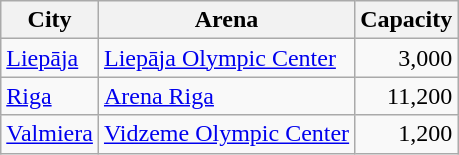<table class="wikitable">
<tr>
<th>City</th>
<th>Arena</th>
<th align="right">Capacity</th>
</tr>
<tr>
<td><a href='#'>Liepāja</a></td>
<td><a href='#'>Liepāja Olympic Center</a></td>
<td align="right">3,000</td>
</tr>
<tr>
<td><a href='#'>Riga</a></td>
<td><a href='#'>Arena Riga</a></td>
<td align="right">11,200</td>
</tr>
<tr>
<td><a href='#'>Valmiera</a></td>
<td><a href='#'>Vidzeme Olympic Center</a></td>
<td align="right">1,200</td>
</tr>
</table>
